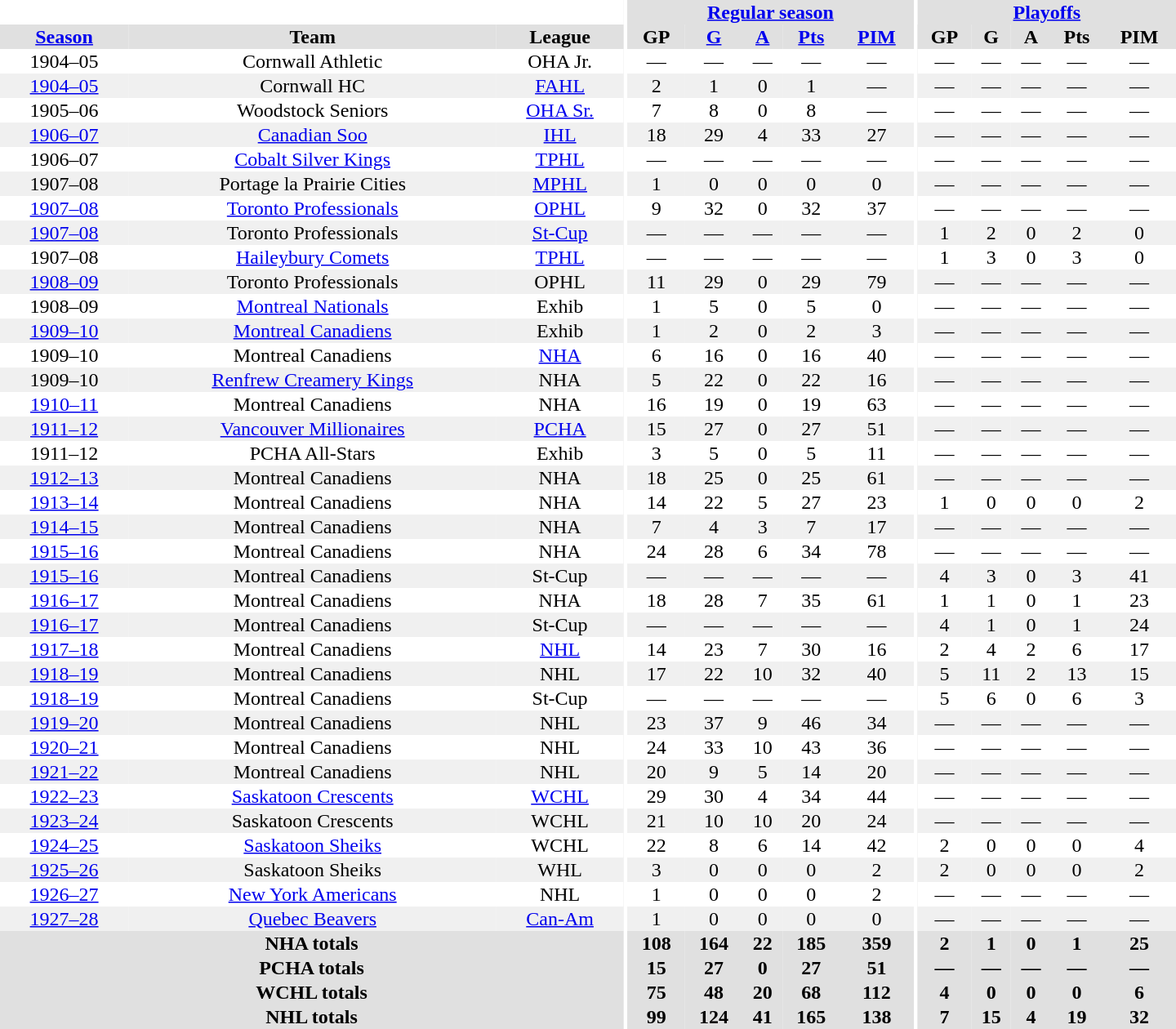<table border="0" cellpadding="1" cellspacing="0" style="text-align:center; width:60em">
<tr bgcolor="#e0e0e0">
<th colspan="3" bgcolor="#ffffff"></th>
<th rowspan="100" bgcolor="#ffffff"></th>
<th colspan="5"><a href='#'>Regular season</a></th>
<th rowspan="100" bgcolor="#ffffff"></th>
<th colspan="5"><a href='#'>Playoffs</a></th>
</tr>
<tr bgcolor="#e0e0e0">
<th><a href='#'>Season</a></th>
<th>Team</th>
<th>League</th>
<th>GP</th>
<th><a href='#'>G</a></th>
<th><a href='#'>A</a></th>
<th><a href='#'>Pts</a></th>
<th><a href='#'>PIM</a></th>
<th>GP</th>
<th>G</th>
<th>A</th>
<th>Pts</th>
<th>PIM</th>
</tr>
<tr>
<td>1904–05</td>
<td>Cornwall Athletic</td>
<td>OHA Jr.</td>
<td>—</td>
<td>—</td>
<td>—</td>
<td>—</td>
<td>—</td>
<td>—</td>
<td>—</td>
<td>—</td>
<td>—</td>
<td>—</td>
</tr>
<tr bgcolor="#f0f0f0">
<td><a href='#'>1904–05</a></td>
<td>Cornwall HC</td>
<td><a href='#'>FAHL</a></td>
<td>2</td>
<td>1</td>
<td>0</td>
<td>1</td>
<td>—</td>
<td>—</td>
<td>—</td>
<td>—</td>
<td>—</td>
<td>—</td>
</tr>
<tr>
<td>1905–06</td>
<td>Woodstock Seniors</td>
<td><a href='#'>OHA Sr.</a></td>
<td>7</td>
<td>8</td>
<td>0</td>
<td>8</td>
<td>—</td>
<td>—</td>
<td>—</td>
<td>—</td>
<td>—</td>
<td>—</td>
</tr>
<tr bgcolor="#f0f0f0">
<td><a href='#'>1906–07</a></td>
<td><a href='#'>Canadian Soo</a></td>
<td><a href='#'>IHL</a></td>
<td>18</td>
<td>29</td>
<td>4</td>
<td>33</td>
<td>27</td>
<td>—</td>
<td>—</td>
<td>—</td>
<td>—</td>
<td>—</td>
</tr>
<tr>
<td>1906–07</td>
<td><a href='#'>Cobalt Silver Kings</a></td>
<td><a href='#'>TPHL</a></td>
<td>—</td>
<td>—</td>
<td>—</td>
<td>—</td>
<td>—</td>
<td>—</td>
<td>—</td>
<td>—</td>
<td>—</td>
<td>—</td>
</tr>
<tr bgcolor="#f0f0f0">
<td>1907–08</td>
<td>Portage la Prairie Cities</td>
<td><a href='#'>MPHL</a></td>
<td>1</td>
<td>0</td>
<td>0</td>
<td>0</td>
<td>0</td>
<td>—</td>
<td>—</td>
<td>—</td>
<td>—</td>
<td>—</td>
</tr>
<tr>
<td><a href='#'>1907–08</a></td>
<td><a href='#'>Toronto Professionals</a></td>
<td><a href='#'>OPHL</a></td>
<td>9</td>
<td>32</td>
<td>0</td>
<td>32</td>
<td>37</td>
<td>—</td>
<td>—</td>
<td>—</td>
<td>—</td>
<td>—</td>
</tr>
<tr bgcolor="#f0f0f0">
<td><a href='#'>1907–08</a></td>
<td>Toronto Professionals</td>
<td><a href='#'>St-Cup</a></td>
<td>—</td>
<td>—</td>
<td>—</td>
<td>—</td>
<td>—</td>
<td>1</td>
<td>2</td>
<td>0</td>
<td>2</td>
<td>0</td>
</tr>
<tr>
<td>1907–08</td>
<td><a href='#'>Haileybury Comets</a></td>
<td><a href='#'>TPHL</a></td>
<td>—</td>
<td>—</td>
<td>—</td>
<td>—</td>
<td>—</td>
<td>1</td>
<td>3</td>
<td>0</td>
<td>3</td>
<td>0</td>
</tr>
<tr bgcolor="#f0f0f0">
<td><a href='#'>1908–09</a></td>
<td>Toronto Professionals</td>
<td>OPHL</td>
<td>11</td>
<td>29</td>
<td>0</td>
<td>29</td>
<td>79</td>
<td>—</td>
<td>—</td>
<td>—</td>
<td>—</td>
<td>—</td>
</tr>
<tr>
<td>1908–09</td>
<td><a href='#'>Montreal Nationals</a></td>
<td>Exhib</td>
<td>1</td>
<td>5</td>
<td>0</td>
<td>5</td>
<td>0</td>
<td>—</td>
<td>—</td>
<td>—</td>
<td>—</td>
<td>—</td>
</tr>
<tr bgcolor="#f0f0f0">
<td><a href='#'>1909–10</a></td>
<td><a href='#'>Montreal Canadiens</a></td>
<td>Exhib</td>
<td>1</td>
<td>2</td>
<td>0</td>
<td>2</td>
<td>3</td>
<td>—</td>
<td>—</td>
<td>—</td>
<td>—</td>
<td>—</td>
</tr>
<tr>
<td>1909–10</td>
<td>Montreal Canadiens</td>
<td><a href='#'>NHA</a></td>
<td>6</td>
<td>16</td>
<td>0</td>
<td>16</td>
<td>40</td>
<td>—</td>
<td>—</td>
<td>—</td>
<td>—</td>
<td>—</td>
</tr>
<tr bgcolor="#f0f0f0">
<td>1909–10</td>
<td><a href='#'>Renfrew Creamery Kings</a></td>
<td>NHA</td>
<td>5</td>
<td>22</td>
<td>0</td>
<td>22</td>
<td>16</td>
<td>—</td>
<td>—</td>
<td>—</td>
<td>—</td>
<td>—</td>
</tr>
<tr>
<td><a href='#'>1910–11</a></td>
<td>Montreal Canadiens</td>
<td>NHA</td>
<td>16</td>
<td>19</td>
<td>0</td>
<td>19</td>
<td>63</td>
<td>—</td>
<td>—</td>
<td>—</td>
<td>—</td>
<td>—</td>
</tr>
<tr bgcolor="#f0f0f0">
<td><a href='#'>1911–12</a></td>
<td><a href='#'>Vancouver Millionaires</a></td>
<td><a href='#'>PCHA</a></td>
<td>15</td>
<td>27</td>
<td>0</td>
<td>27</td>
<td>51</td>
<td>—</td>
<td>—</td>
<td>—</td>
<td>—</td>
<td>—</td>
</tr>
<tr>
<td>1911–12</td>
<td>PCHA All-Stars</td>
<td>Exhib</td>
<td>3</td>
<td>5</td>
<td>0</td>
<td>5</td>
<td>11</td>
<td>—</td>
<td>—</td>
<td>—</td>
<td>—</td>
<td>—</td>
</tr>
<tr bgcolor="#f0f0f0">
<td><a href='#'>1912–13</a></td>
<td>Montreal Canadiens</td>
<td>NHA</td>
<td>18</td>
<td>25</td>
<td>0</td>
<td>25</td>
<td>61</td>
<td>—</td>
<td>—</td>
<td>—</td>
<td>—</td>
<td>—</td>
</tr>
<tr>
<td><a href='#'>1913–14</a></td>
<td>Montreal Canadiens</td>
<td>NHA</td>
<td>14</td>
<td>22</td>
<td>5</td>
<td>27</td>
<td>23</td>
<td>1</td>
<td>0</td>
<td>0</td>
<td>0</td>
<td>2</td>
</tr>
<tr bgcolor="#f0f0f0">
<td><a href='#'>1914–15</a></td>
<td>Montreal Canadiens</td>
<td>NHA</td>
<td>7</td>
<td>4</td>
<td>3</td>
<td>7</td>
<td>17</td>
<td>—</td>
<td>—</td>
<td>—</td>
<td>—</td>
<td>—</td>
</tr>
<tr>
<td><a href='#'>1915–16</a></td>
<td>Montreal Canadiens</td>
<td>NHA</td>
<td>24</td>
<td>28</td>
<td>6</td>
<td>34</td>
<td>78</td>
<td>—</td>
<td>—</td>
<td>—</td>
<td>—</td>
<td>—</td>
</tr>
<tr bgcolor="#f0f0f0">
<td><a href='#'>1915–16</a></td>
<td>Montreal Canadiens</td>
<td>St-Cup</td>
<td>—</td>
<td>—</td>
<td>—</td>
<td>—</td>
<td>—</td>
<td>4</td>
<td>3</td>
<td>0</td>
<td>3</td>
<td>41</td>
</tr>
<tr>
<td><a href='#'>1916–17</a></td>
<td>Montreal Canadiens</td>
<td>NHA</td>
<td>18</td>
<td>28</td>
<td>7</td>
<td>35</td>
<td>61</td>
<td>1</td>
<td>1</td>
<td>0</td>
<td>1</td>
<td>23</td>
</tr>
<tr bgcolor="#f0f0f0">
<td><a href='#'>1916–17</a></td>
<td>Montreal Canadiens</td>
<td>St-Cup</td>
<td>—</td>
<td>—</td>
<td>—</td>
<td>—</td>
<td>—</td>
<td>4</td>
<td>1</td>
<td>0</td>
<td>1</td>
<td>24</td>
</tr>
<tr>
<td><a href='#'>1917–18</a></td>
<td>Montreal Canadiens</td>
<td><a href='#'>NHL</a></td>
<td>14</td>
<td>23</td>
<td>7</td>
<td>30</td>
<td>16</td>
<td>2</td>
<td>4</td>
<td>2</td>
<td>6</td>
<td>17</td>
</tr>
<tr bgcolor="#f0f0f0">
<td><a href='#'>1918–19</a></td>
<td>Montreal Canadiens</td>
<td>NHL</td>
<td>17</td>
<td>22</td>
<td>10</td>
<td>32</td>
<td>40</td>
<td>5</td>
<td>11</td>
<td>2</td>
<td>13</td>
<td>15</td>
</tr>
<tr>
<td><a href='#'>1918–19</a></td>
<td>Montreal Canadiens</td>
<td>St-Cup</td>
<td>—</td>
<td>—</td>
<td>—</td>
<td>—</td>
<td>—</td>
<td>5</td>
<td>6</td>
<td>0</td>
<td>6</td>
<td>3</td>
</tr>
<tr bgcolor="#f0f0f0">
<td><a href='#'>1919–20</a></td>
<td>Montreal Canadiens</td>
<td>NHL</td>
<td>23</td>
<td>37</td>
<td>9</td>
<td>46</td>
<td>34</td>
<td>—</td>
<td>—</td>
<td>—</td>
<td>—</td>
<td>—</td>
</tr>
<tr>
<td><a href='#'>1920–21</a></td>
<td>Montreal Canadiens</td>
<td>NHL</td>
<td>24</td>
<td>33</td>
<td>10</td>
<td>43</td>
<td>36</td>
<td>—</td>
<td>—</td>
<td>—</td>
<td>—</td>
<td>—</td>
</tr>
<tr bgcolor="#f0f0f0">
<td><a href='#'>1921–22</a></td>
<td>Montreal Canadiens</td>
<td>NHL</td>
<td>20</td>
<td>9</td>
<td>5</td>
<td>14</td>
<td>20</td>
<td>—</td>
<td>—</td>
<td>—</td>
<td>—</td>
<td>—</td>
</tr>
<tr>
<td><a href='#'>1922–23</a></td>
<td><a href='#'>Saskatoon Crescents</a></td>
<td><a href='#'>WCHL</a></td>
<td>29</td>
<td>30</td>
<td>4</td>
<td>34</td>
<td>44</td>
<td>—</td>
<td>—</td>
<td>—</td>
<td>—</td>
<td>—</td>
</tr>
<tr bgcolor="#f0f0f0">
<td><a href='#'>1923–24</a></td>
<td>Saskatoon Crescents</td>
<td>WCHL</td>
<td>21</td>
<td>10</td>
<td>10</td>
<td>20</td>
<td>24</td>
<td>—</td>
<td>—</td>
<td>—</td>
<td>—</td>
<td>—</td>
</tr>
<tr>
<td><a href='#'>1924–25</a></td>
<td><a href='#'>Saskatoon Sheiks</a></td>
<td>WCHL</td>
<td>22</td>
<td>8</td>
<td>6</td>
<td>14</td>
<td>42</td>
<td>2</td>
<td>0</td>
<td>0</td>
<td>0</td>
<td>4</td>
</tr>
<tr bgcolor="#f0f0f0">
<td><a href='#'>1925–26</a></td>
<td>Saskatoon Sheiks</td>
<td>WHL</td>
<td>3</td>
<td>0</td>
<td>0</td>
<td>0</td>
<td>2</td>
<td>2</td>
<td>0</td>
<td>0</td>
<td>0</td>
<td>2</td>
</tr>
<tr>
<td><a href='#'>1926–27</a></td>
<td><a href='#'>New York Americans</a></td>
<td>NHL</td>
<td>1</td>
<td>0</td>
<td>0</td>
<td>0</td>
<td>2</td>
<td>—</td>
<td>—</td>
<td>—</td>
<td>—</td>
<td>—</td>
</tr>
<tr bgcolor="#f0f0f0">
<td><a href='#'>1927–28</a></td>
<td><a href='#'>Quebec Beavers</a></td>
<td><a href='#'>Can-Am</a></td>
<td>1</td>
<td>0</td>
<td>0</td>
<td>0</td>
<td>0</td>
<td>—</td>
<td>—</td>
<td>—</td>
<td>—</td>
<td>—</td>
</tr>
<tr bgcolor="#e0e0e0">
<th colspan="3">NHA totals</th>
<th>108</th>
<th>164</th>
<th>22</th>
<th>185</th>
<th>359</th>
<th>2</th>
<th>1</th>
<th>0</th>
<th>1</th>
<th>25</th>
</tr>
<tr bgcolor="#e0e0e0">
<th colspan="3">PCHA totals</th>
<th>15</th>
<th>27</th>
<th>0</th>
<th>27</th>
<th>51</th>
<th>—</th>
<th>—</th>
<th>—</th>
<th>—</th>
<th>—</th>
</tr>
<tr bgcolor="#e0e0e0">
<th colspan="3">WCHL totals</th>
<th>75</th>
<th>48</th>
<th>20</th>
<th>68</th>
<th>112</th>
<th>4</th>
<th>0</th>
<th>0</th>
<th>0</th>
<th>6</th>
</tr>
<tr bgcolor="#e0e0e0">
<th colspan="3">NHL totals</th>
<th>99</th>
<th>124</th>
<th>41</th>
<th>165</th>
<th>138</th>
<th>7</th>
<th>15</th>
<th>4</th>
<th>19</th>
<th>32</th>
</tr>
</table>
